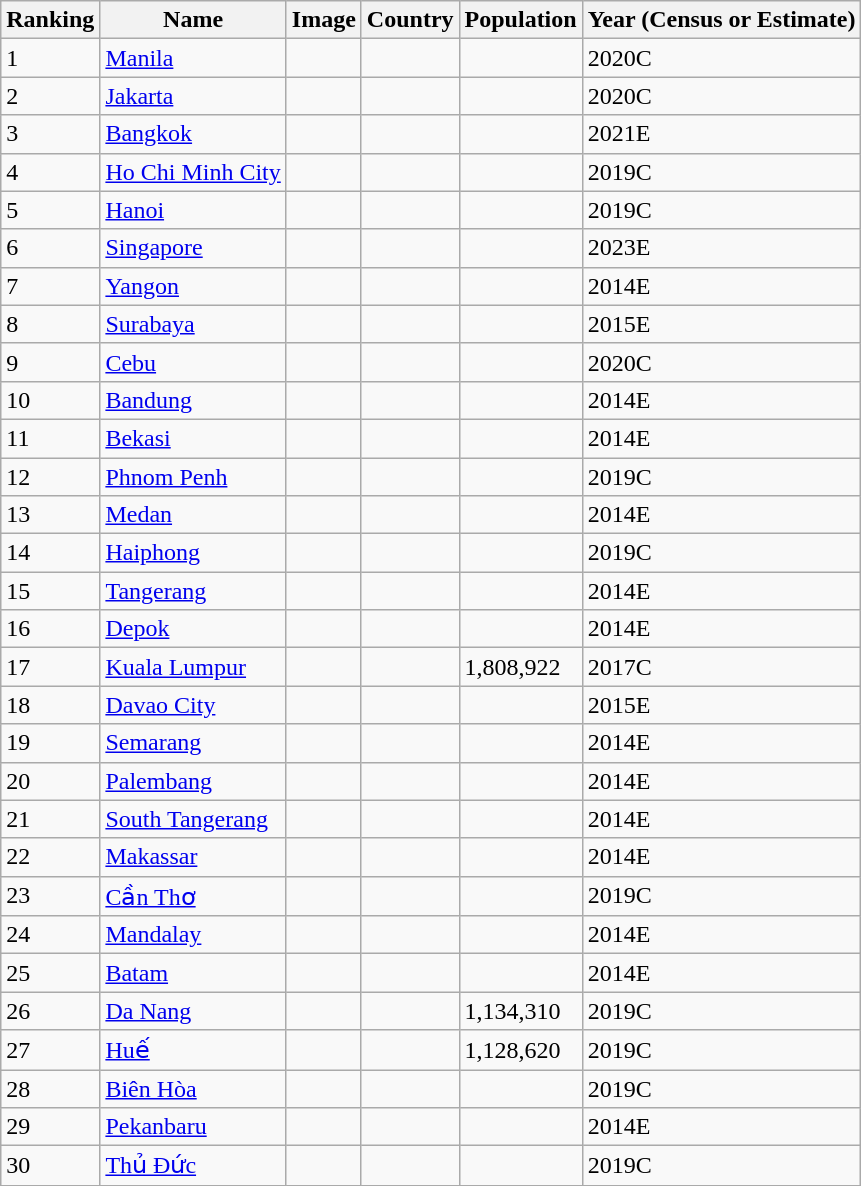<table class="wikitable sortable">
<tr>
<th>Ranking</th>
<th>Name</th>
<th>Image</th>
<th>Country</th>
<th>Population</th>
<th>Year (Census or Estimate)</th>
</tr>
<tr>
<td>1</td>
<td><a href='#'>Manila</a></td>
<td></td>
<td></td>
<td></td>
<td>2020C</td>
</tr>
<tr>
<td>2</td>
<td><a href='#'>Jakarta</a></td>
<td></td>
<td></td>
<td></td>
<td>2020C</td>
</tr>
<tr>
<td>3</td>
<td><a href='#'>Bangkok</a></td>
<td></td>
<td></td>
<td></td>
<td>2021E</td>
</tr>
<tr>
<td>4</td>
<td><a href='#'>Ho Chi Minh City</a></td>
<td></td>
<td></td>
<td></td>
<td>2019C</td>
</tr>
<tr>
<td>5</td>
<td><a href='#'>Hanoi</a></td>
<td></td>
<td></td>
<td></td>
<td>2019C</td>
</tr>
<tr>
<td>6</td>
<td><a href='#'>Singapore</a></td>
<td></td>
<td></td>
<td></td>
<td>2023E</td>
</tr>
<tr>
<td>7</td>
<td><a href='#'>Yangon</a></td>
<td></td>
<td></td>
<td></td>
<td>2014E</td>
</tr>
<tr>
<td>8</td>
<td><a href='#'>Surabaya</a></td>
<td></td>
<td></td>
<td></td>
<td>2015E</td>
</tr>
<tr>
<td>9</td>
<td><a href='#'>Cebu</a></td>
<td></td>
<td></td>
<td></td>
<td>2020C</td>
</tr>
<tr>
<td>10</td>
<td><a href='#'>Bandung</a></td>
<td></td>
<td></td>
<td></td>
<td>2014E</td>
</tr>
<tr>
<td>11</td>
<td><a href='#'>Bekasi</a></td>
<td></td>
<td></td>
<td></td>
<td>2014E</td>
</tr>
<tr>
<td>12</td>
<td><a href='#'>Phnom Penh</a></td>
<td></td>
<td></td>
<td></td>
<td>2019C</td>
</tr>
<tr>
<td>13</td>
<td><a href='#'>Medan</a></td>
<td></td>
<td></td>
<td></td>
<td>2014E</td>
</tr>
<tr>
<td>14</td>
<td><a href='#'>Haiphong</a></td>
<td></td>
<td></td>
<td></td>
<td>2019C</td>
</tr>
<tr>
<td>15</td>
<td><a href='#'>Tangerang</a></td>
<td></td>
<td></td>
<td></td>
<td>2014E</td>
</tr>
<tr>
<td>16</td>
<td><a href='#'>Depok</a></td>
<td></td>
<td></td>
<td></td>
<td>2014E</td>
</tr>
<tr>
<td>17</td>
<td><a href='#'>Kuala Lumpur</a></td>
<td></td>
<td></td>
<td>1,808,922</td>
<td>2017C</td>
</tr>
<tr>
<td>18</td>
<td><a href='#'>Davao City</a></td>
<td></td>
<td></td>
<td></td>
<td>2015E</td>
</tr>
<tr>
<td>19</td>
<td><a href='#'>Semarang</a></td>
<td></td>
<td></td>
<td></td>
<td>2014E</td>
</tr>
<tr>
<td>20</td>
<td><a href='#'>Palembang</a></td>
<td></td>
<td></td>
<td></td>
<td>2014E</td>
</tr>
<tr>
<td>21</td>
<td><a href='#'>South Tangerang</a></td>
<td></td>
<td></td>
<td></td>
<td>2014E</td>
</tr>
<tr>
<td>22</td>
<td><a href='#'>Makassar</a></td>
<td></td>
<td></td>
<td></td>
<td>2014E</td>
</tr>
<tr>
<td>23</td>
<td><a href='#'>Cần Thơ</a></td>
<td></td>
<td></td>
<td></td>
<td>2019C</td>
</tr>
<tr>
<td>24</td>
<td><a href='#'>Mandalay</a></td>
<td></td>
<td></td>
<td></td>
<td>2014E</td>
</tr>
<tr>
<td>25</td>
<td><a href='#'>Batam</a></td>
<td></td>
<td></td>
<td></td>
<td>2014E</td>
</tr>
<tr>
<td>26</td>
<td><a href='#'>Da Nang</a></td>
<td></td>
<td></td>
<td>1,134,310</td>
<td>2019C</td>
</tr>
<tr>
<td>27</td>
<td><a href='#'>Huế</a></td>
<td></td>
<td></td>
<td>1,128,620</td>
<td>2019C</td>
</tr>
<tr>
<td>28</td>
<td><a href='#'>Biên Hòa</a></td>
<td></td>
<td></td>
<td></td>
<td>2019C</td>
</tr>
<tr>
<td>29</td>
<td><a href='#'>Pekanbaru</a></td>
<td></td>
<td></td>
<td></td>
<td>2014E</td>
</tr>
<tr>
<td>30</td>
<td><a href='#'>Thủ Đức</a></td>
<td></td>
<td></td>
<td></td>
<td>2019C</td>
</tr>
<tr>
</tr>
</table>
